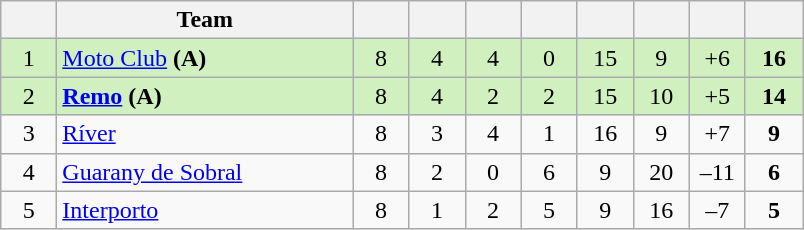<table class="wikitable" style="text-align: center;">
<tr>
<th width=30></th>
<th width=190>Team</th>
<th width=30></th>
<th width=30></th>
<th width=30></th>
<th width=30></th>
<th width=30></th>
<th width=30></th>
<th width=30></th>
<th width=31></th>
</tr>
<tr bgcolor=#D0F0C0>
<td>1</td>
<td align=left><a href='#'>Moto Club</a> <strong>(A)</strong></td>
<td>8</td>
<td>4</td>
<td>4</td>
<td>0</td>
<td>15</td>
<td>9</td>
<td>+6</td>
<td><strong>16</strong></td>
</tr>
<tr bgcolor=#D0F0C0>
<td>2</td>
<td align=left><strong><a href='#'>Remo</a> (A)</strong></td>
<td>8</td>
<td>4</td>
<td>2</td>
<td>2</td>
<td>15</td>
<td>10</td>
<td>+5</td>
<td><strong>14</strong></td>
</tr>
<tr>
<td>3</td>
<td align=left><a href='#'>Ríver</a></td>
<td>8</td>
<td>3</td>
<td>4</td>
<td>1</td>
<td>16</td>
<td>9</td>
<td>+7</td>
<td><strong>9</strong></td>
</tr>
<tr>
<td>4</td>
<td align=left><a href='#'>Guarany de Sobral</a></td>
<td>8</td>
<td>2</td>
<td>0</td>
<td>6</td>
<td>9</td>
<td>20</td>
<td>–11</td>
<td><strong>6</strong></td>
</tr>
<tr>
<td>5</td>
<td align=left><a href='#'>Interporto</a></td>
<td>8</td>
<td>1</td>
<td>2</td>
<td>5</td>
<td>9</td>
<td>16</td>
<td>–7</td>
<td><strong>5</strong></td>
</tr>
</table>
